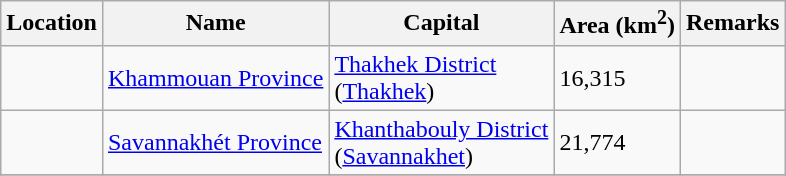<table class="wikitable sortable">
<tr>
<th>Location</th>
<th>Name</th>
<th>Capital</th>
<th>Area (km<sup>2</sup>)</th>
<th>Remarks</th>
</tr>
<tr>
<td></td>
<td><a href='#'>Khammouan Province</a><br></td>
<td><a href='#'>Thakhek District</a><br>(<a href='#'>Thakhek</a>)</td>
<td>16,315</td>
<td></td>
</tr>
<tr>
<td></td>
<td><a href='#'>Savannakhét Province</a></td>
<td><a href='#'>Khanthabouly District</a><br>(<a href='#'>Savannakhet</a>)</td>
<td>21,774</td>
<td></td>
</tr>
<tr>
</tr>
</table>
